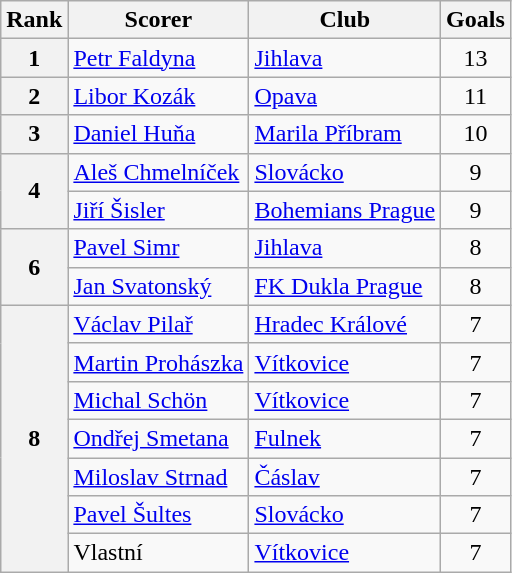<table class="wikitable" style="text-align:center">
<tr>
<th>Rank</th>
<th>Scorer</th>
<th>Club</th>
<th>Goals</th>
</tr>
<tr>
<th>1</th>
<td align="left"> <a href='#'>Petr Faldyna</a></td>
<td align="left"><a href='#'>Jihlava</a></td>
<td>13</td>
</tr>
<tr>
<th>2</th>
<td align="left"> <a href='#'>Libor Kozák</a></td>
<td align="left"><a href='#'>Opava</a></td>
<td>11</td>
</tr>
<tr>
<th>3</th>
<td align="left"> <a href='#'>Daniel Huňa</a></td>
<td align="left"><a href='#'>Marila Příbram</a></td>
<td>10</td>
</tr>
<tr>
<th rowspan="2">4</th>
<td align="left"> <a href='#'>Aleš Chmelníček</a></td>
<td align="left"><a href='#'>Slovácko</a></td>
<td>9</td>
</tr>
<tr>
<td align="left"> <a href='#'>Jiří Šisler</a></td>
<td align="left"><a href='#'>Bohemians Prague</a></td>
<td>9</td>
</tr>
<tr>
<th rowspan="2">6</th>
<td align="left"> <a href='#'>Pavel Simr</a></td>
<td align="left"><a href='#'>Jihlava</a></td>
<td>8</td>
</tr>
<tr>
<td align="left"> <a href='#'>Jan Svatonský</a></td>
<td align="left"><a href='#'>FK Dukla Prague</a></td>
<td>8</td>
</tr>
<tr>
<th rowspan="7">8</th>
<td align="left"> <a href='#'>Václav Pilař</a></td>
<td align="left"><a href='#'>Hradec Králové</a></td>
<td>7</td>
</tr>
<tr>
<td align="left"> <a href='#'>Martin Prohászka</a></td>
<td align="left"><a href='#'>Vítkovice</a></td>
<td>7</td>
</tr>
<tr>
<td align="left"> <a href='#'>Michal Schön</a></td>
<td align="left"><a href='#'>Vítkovice</a></td>
<td>7</td>
</tr>
<tr>
<td align="left"> <a href='#'>Ondřej Smetana</a></td>
<td align="left"><a href='#'>Fulnek</a></td>
<td>7</td>
</tr>
<tr>
<td align="left"> <a href='#'>Miloslav Strnad</a></td>
<td align="left"><a href='#'>Čáslav</a></td>
<td>7</td>
</tr>
<tr>
<td align="left"> <a href='#'>Pavel Šultes</a></td>
<td align="left"><a href='#'>Slovácko</a></td>
<td>7</td>
</tr>
<tr>
<td align="left">Vlastní</td>
<td align="left"><a href='#'>Vítkovice</a></td>
<td>7</td>
</tr>
</table>
